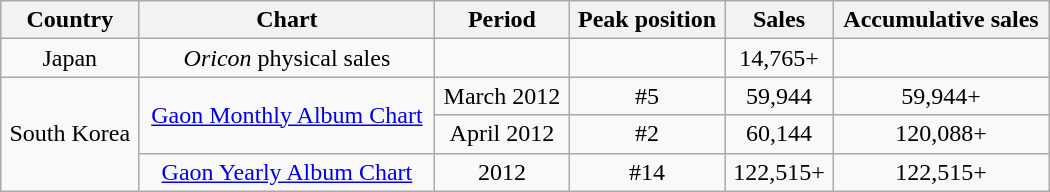<table class="wikitable" style="text-align:center; width:700px">
<tr>
<th>Country</th>
<th>Chart</th>
<th>Period</th>
<th>Peak position</th>
<th>Sales</th>
<th>Accumulative sales</th>
</tr>
<tr>
<td>Japan</td>
<td><em>Oricon</em> physical sales</td>
<td></td>
<td></td>
<td>14,765+</td>
<td></td>
</tr>
<tr>
<td rowspan=3>South Korea</td>
<td rowspan=2><a href='#'>Gaon Monthly Album Chart</a></td>
<td>March 2012</td>
<td>#5</td>
<td>59,944</td>
<td>59,944+</td>
</tr>
<tr>
<td>April 2012</td>
<td>#2</td>
<td>60,144</td>
<td>120,088+</td>
</tr>
<tr>
<td><a href='#'>Gaon Yearly Album Chart</a></td>
<td>2012</td>
<td>#14</td>
<td>122,515+</td>
<td>122,515+</td>
</tr>
</table>
